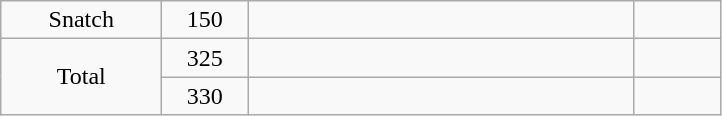<table class = "wikitable" style="text-align:center;">
<tr>
<td width=100>Snatch</td>
<td width=50>150</td>
<td width=250 align=left></td>
<td width=50></td>
</tr>
<tr>
<td rowspan=2>Total</td>
<td>325</td>
<td align=left></td>
<td></td>
</tr>
<tr>
<td>330</td>
<td align=left></td>
<td></td>
</tr>
</table>
